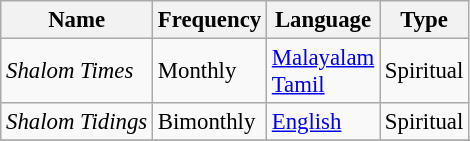<table class="wikitable" style="font-size:95%;">
<tr>
<th>Name</th>
<th>Frequency</th>
<th>Language</th>
<th>Type</th>
</tr>
<tr>
<td><em>Shalom Times</em></td>
<td>Monthly</td>
<td><a href='#'>Malayalam</a><br><a href='#'>Tamil</a></td>
<td>Spiritual</td>
</tr>
<tr>
<td><em>Shalom Tidings</em></td>
<td>Bimonthly</td>
<td><a href='#'>English</a></td>
<td>Spiritual</td>
</tr>
<tr>
</tr>
</table>
